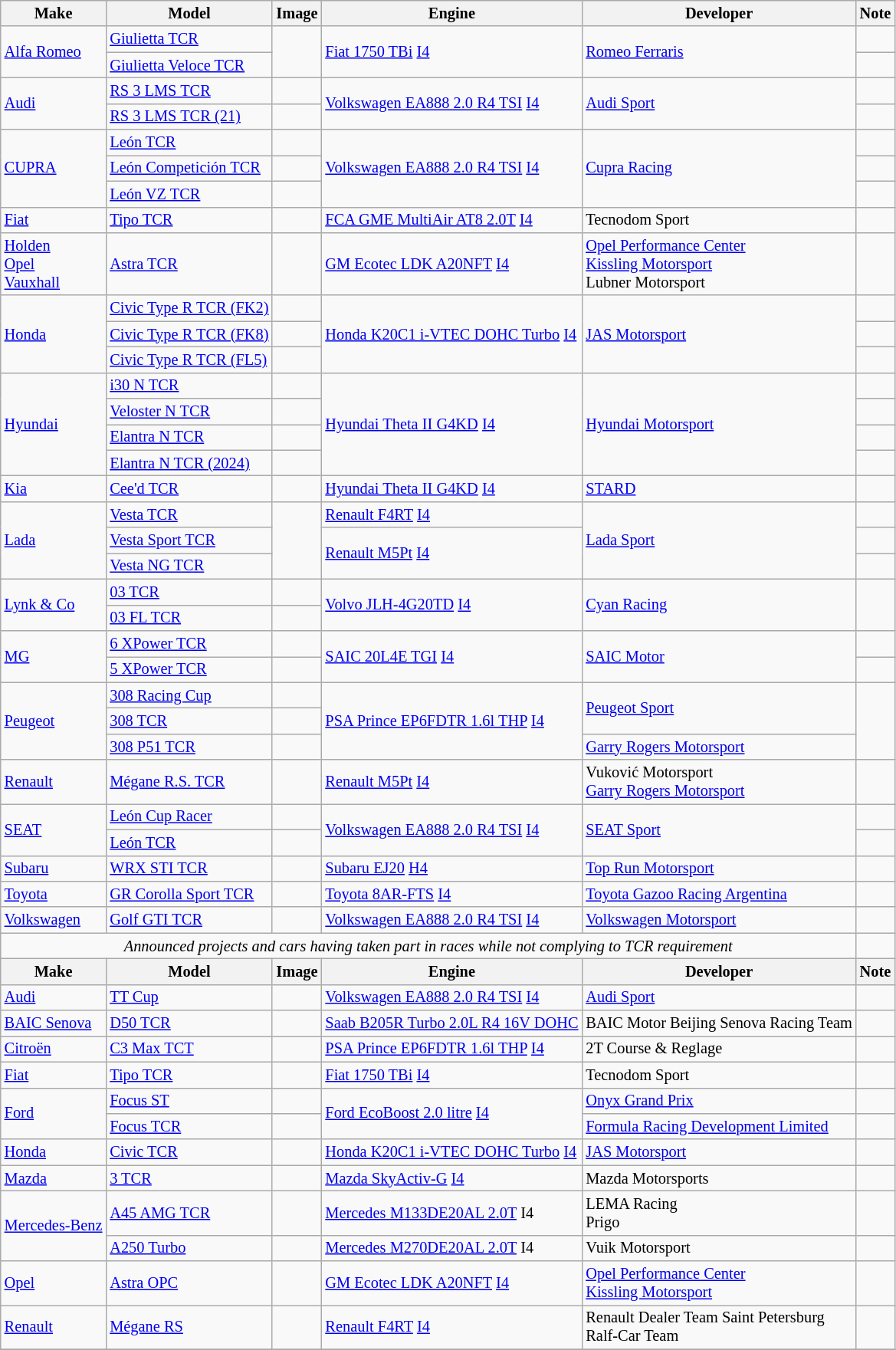<table class="wikitable" style="font-size: 85%;">
<tr>
<th>Make</th>
<th>Model</th>
<th>Image</th>
<th>Engine</th>
<th>Developer</th>
<th>Note</th>
</tr>
<tr>
<td rowspan="2"><a href='#'>Alfa Romeo</a></td>
<td><a href='#'>Giulietta TCR</a></td>
<td rowspan="2"></td>
<td rowspan="2"><a href='#'>Fiat 1750 TBi</a> <a href='#'>I4</a></td>
<td rowspan="2"><a href='#'>Romeo Ferraris</a></td>
<td></td>
</tr>
<tr>
<td><a href='#'>Giulietta Veloce TCR</a></td>
<td></td>
</tr>
<tr>
<td rowspan="2"><a href='#'>Audi</a></td>
<td><a href='#'>RS 3 LMS TCR</a></td>
<td></td>
<td rowspan="2"><a href='#'>Volkswagen EA888 2.0 R4 TSI</a> <a href='#'>I4</a></td>
<td rowspan="2"><a href='#'>Audi Sport</a></td>
<td></td>
</tr>
<tr>
<td><a href='#'>RS 3 LMS TCR (21)</a></td>
<td></td>
<td></td>
</tr>
<tr>
<td rowspan="3"><a href='#'>CUPRA</a></td>
<td><a href='#'>León TCR</a></td>
<td></td>
<td rowspan="3"><a href='#'>Volkswagen EA888 2.0 R4 TSI</a> <a href='#'>I4</a></td>
<td rowspan="3"><a href='#'>Cupra Racing</a></td>
<td></td>
</tr>
<tr>
<td><a href='#'>León Competición TCR</a></td>
<td></td>
<td></td>
</tr>
<tr>
<td><a href='#'>León VZ TCR</a></td>
<td></td>
<td></td>
</tr>
<tr>
<td><a href='#'>Fiat</a></td>
<td><a href='#'>Tipo TCR</a></td>
<td></td>
<td><a href='#'>FCA GME MultiAir AT8 2.0T</a> <a href='#'>I4</a></td>
<td>Tecnodom Sport</td>
<td></td>
</tr>
<tr>
<td><a href='#'>Holden</a><br><a href='#'>Opel</a><br><a href='#'>Vauxhall</a></td>
<td><a href='#'>Astra TCR</a></td>
<td></td>
<td><a href='#'>GM Ecotec LDK A20NFT</a> <a href='#'>I4</a></td>
<td><a href='#'>Opel Performance Center</a><br><a href='#'>Kissling Motorsport</a><br>Lubner Motorsport</td>
<td></td>
</tr>
<tr>
<td rowspan=3><a href='#'>Honda</a></td>
<td><a href='#'>Civic Type R TCR (FK2)</a></td>
<td></td>
<td rowspan=3><a href='#'>Honda K20C1 i-VTEC DOHC Turbo</a> <a href='#'>I4</a></td>
<td rowspan=3><a href='#'>JAS Motorsport</a></td>
<td></td>
</tr>
<tr>
<td><a href='#'>Civic Type R TCR (FK8)</a></td>
<td></td>
<td></td>
</tr>
<tr>
<td><a href='#'>Civic Type R TCR (FL5)</a></td>
<td></td>
<td></td>
</tr>
<tr>
<td rowspan="4"><a href='#'>Hyundai</a></td>
<td><a href='#'>i30 N TCR</a></td>
<td></td>
<td rowspan="4"><a href='#'>Hyundai Theta II G4KD</a> <a href='#'>I4</a></td>
<td rowspan="4"><a href='#'>Hyundai Motorsport</a></td>
<td></td>
</tr>
<tr>
<td><a href='#'>Veloster N TCR</a></td>
<td></td>
<td></td>
</tr>
<tr>
<td><a href='#'>Elantra N TCR</a></td>
<td></td>
<td></td>
</tr>
<tr>
<td><a href='#'>Elantra N TCR (2024)</a></td>
<td></td>
<td></td>
</tr>
<tr>
<td><a href='#'>Kia</a></td>
<td><a href='#'>Cee'd TCR</a></td>
<td></td>
<td><a href='#'>Hyundai Theta II G4KD</a> <a href='#'>I4</a></td>
<td><a href='#'>STARD</a></td>
<td></td>
</tr>
<tr>
<td rowspan=3><a href='#'>Lada</a></td>
<td rowspan=1><a href='#'>Vesta TCR</a></td>
<td rowspan="3"></td>
<td><a href='#'>Renault F4RT</a> <a href='#'>I4</a></td>
<td rowspan=3><a href='#'>Lada Sport</a></td>
<td></td>
</tr>
<tr>
<td><a href='#'>Vesta Sport TCR</a></td>
<td rowspan=2><a href='#'>Renault M5Pt</a> <a href='#'>I4</a></td>
<td></td>
</tr>
<tr>
<td><a href='#'>Vesta NG TCR</a></td>
<td></td>
</tr>
<tr>
<td rowspan="2"><a href='#'>Lynk & Co</a></td>
<td><a href='#'>03 TCR</a></td>
<td></td>
<td rowspan="2"><a href='#'>Volvo JLH-4G20TD</a> <a href='#'>I4</a></td>
<td rowspan="2"><a href='#'>Cyan Racing</a></td>
<td rowspan="2"></td>
</tr>
<tr>
<td><a href='#'>03 FL TCR</a></td>
<td></td>
</tr>
<tr>
<td rowspan=2><a href='#'>MG</a></td>
<td><a href='#'>6 XPower TCR</a></td>
<td></td>
<td rowspan=2><a href='#'>SAIC 20L4E TGI</a> <a href='#'>I4</a></td>
<td rowspan=2><a href='#'>SAIC Motor</a></td>
<td></td>
</tr>
<tr>
<td><a href='#'>5 XPower TCR</a></td>
<td></td>
<td></td>
</tr>
<tr>
<td rowspan=3><a href='#'>Peugeot</a></td>
<td><a href='#'>308 Racing Cup</a></td>
<td></td>
<td rowspan=3><a href='#'>PSA Prince EP6FDTR 1.6l THP</a> <a href='#'>I4</a></td>
<td rowspan="2"><a href='#'>Peugeot Sport</a></td>
<td rowspan="3"></td>
</tr>
<tr>
<td><a href='#'>308 TCR</a></td>
<td></td>
</tr>
<tr>
<td><a href='#'>308 P51 TCR</a></td>
<td></td>
<td><a href='#'>Garry Rogers Motorsport</a></td>
</tr>
<tr>
<td><a href='#'>Renault</a></td>
<td><a href='#'>Mégane R.S. TCR</a></td>
<td></td>
<td><a href='#'>Renault M5Pt</a> <a href='#'>I4</a></td>
<td>Vuković Motorsport<br><a href='#'>Garry Rogers Motorsport</a></td>
<td></td>
</tr>
<tr>
<td rowspan=2><a href='#'>SEAT</a></td>
<td><a href='#'>León Cup Racer</a></td>
<td></td>
<td rowspan=2><a href='#'>Volkswagen EA888 2.0 R4 TSI</a> <a href='#'>I4</a></td>
<td rowspan=2><a href='#'>SEAT Sport</a></td>
<td></td>
</tr>
<tr>
<td><a href='#'>León TCR</a></td>
<td></td>
<td></td>
</tr>
<tr>
<td><a href='#'>Subaru</a></td>
<td><a href='#'>WRX STI TCR</a></td>
<td></td>
<td><a href='#'>Subaru EJ20</a> <a href='#'>H4</a></td>
<td><a href='#'>Top Run Motorsport</a></td>
<td></td>
</tr>
<tr>
<td><a href='#'>Toyota</a></td>
<td><a href='#'>GR Corolla Sport TCR</a></td>
<td></td>
<td><a href='#'>Toyota 8AR-FTS</a> <a href='#'>I4</a></td>
<td><a href='#'>Toyota Gazoo Racing Argentina</a></td>
<td></td>
</tr>
<tr>
<td><a href='#'>Volkswagen</a></td>
<td><a href='#'>Golf GTI TCR</a></td>
<td></td>
<td><a href='#'>Volkswagen EA888 2.0 R4 TSI</a> <a href='#'>I4</a></td>
<td><a href='#'>Volkswagen Motorsport</a></td>
<td></td>
</tr>
<tr>
<td align=center colspan=5><em>Announced projects and cars having taken part in races while not complying to TCR requirement</em></td>
</tr>
<tr>
<th>Make</th>
<th>Model</th>
<th>Image</th>
<th>Engine</th>
<th>Developer</th>
<th>Note</th>
</tr>
<tr>
<td><a href='#'>Audi</a></td>
<td><a href='#'>TT Cup</a></td>
<td></td>
<td><a href='#'>Volkswagen EA888 2.0 R4 TSI</a> <a href='#'>I4</a></td>
<td><a href='#'>Audi Sport</a></td>
<td></td>
</tr>
<tr>
<td><a href='#'>BAIC Senova</a></td>
<td><a href='#'>D50 TCR</a></td>
<td></td>
<td><a href='#'>Saab B205R Turbo 2.0L R4 16V DOHC</a></td>
<td>BAIC Motor Beijing Senova Racing Team</td>
<td></td>
</tr>
<tr>
<td><a href='#'>Citroën</a></td>
<td><a href='#'>C3 Max TCT</a></td>
<td></td>
<td><a href='#'>PSA Prince EP6FDTR 1.6l THP</a> <a href='#'>I4</a></td>
<td>2T Course & Reglage</td>
<td></td>
</tr>
<tr>
<td><a href='#'>Fiat</a></td>
<td><a href='#'>Tipo TCR</a></td>
<td></td>
<td><a href='#'>Fiat 1750 TBi</a> <a href='#'>I4</a></td>
<td>Tecnodom Sport</td>
<td></td>
</tr>
<tr>
<td rowspan="2"><a href='#'>Ford</a></td>
<td><a href='#'>Focus ST</a></td>
<td></td>
<td rowspan="2"><a href='#'>Ford EcoBoost 2.0 litre</a> <a href='#'>I4</a></td>
<td><a href='#'>Onyx Grand Prix</a></td>
<td></td>
</tr>
<tr>
<td><a href='#'>Focus TCR</a></td>
<td></td>
<td><a href='#'>Formula Racing Development Limited</a></td>
<td></td>
</tr>
<tr>
<td rowspan="1"><a href='#'>Honda</a></td>
<td><a href='#'>Civic TCR</a></td>
<td></td>
<td rowspan="1"><a href='#'>Honda K20C1 i-VTEC DOHC Turbo</a> <a href='#'>I4</a></td>
<td rowspan="1"><a href='#'>JAS Motorsport</a></td>
<td></td>
</tr>
<tr>
<td><a href='#'>Mazda</a></td>
<td><a href='#'>3 TCR</a></td>
<td></td>
<td><a href='#'>Mazda SkyActiv-G</a> <a href='#'>I4</a></td>
<td>Mazda Motorsports</td>
<td></td>
</tr>
<tr>
<td rowspan=2><a href='#'>Mercedes-Benz</a></td>
<td><a href='#'>A45 AMG TCR</a></td>
<td></td>
<td><a href='#'>Mercedes M133DE20AL 2.0T</a> I4</td>
<td>LEMA Racing<br>Prigo</td>
<td></td>
</tr>
<tr>
<td><a href='#'>A250 Turbo</a></td>
<td></td>
<td><a href='#'>Mercedes M270DE20AL 2.0T</a> I4</td>
<td>Vuik Motorsport</td>
<td></td>
</tr>
<tr>
<td><a href='#'>Opel</a></td>
<td><a href='#'>Astra OPC</a></td>
<td></td>
<td><a href='#'>GM Ecotec LDK A20NFT</a> <a href='#'>I4</a></td>
<td><a href='#'>Opel Performance Center</a><br><a href='#'>Kissling Motorsport</a></td>
<td></td>
</tr>
<tr>
<td><a href='#'>Renault</a></td>
<td><a href='#'>Mégane RS</a></td>
<td></td>
<td><a href='#'>Renault F4RT</a> <a href='#'>I4</a></td>
<td>Renault Dealer Team Saint Petersburg<br>Ralf-Car Team</td>
<td></td>
</tr>
<tr>
</tr>
</table>
